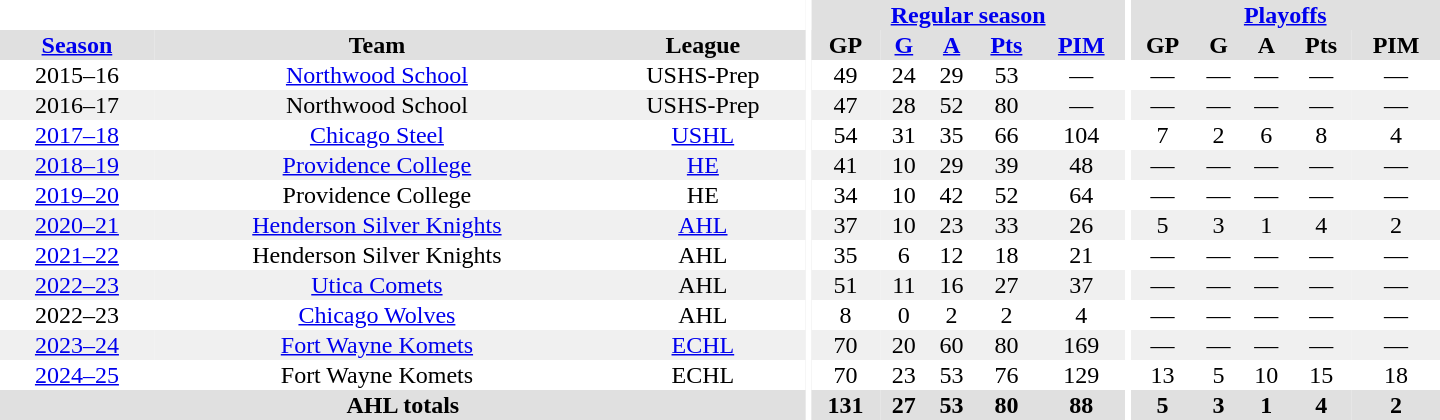<table border="0" cellpadding="1" cellspacing="0" style="text-align:center; width:60em">
<tr bgcolor="#e0e0e0">
<th colspan="3" bgcolor="#ffffff"></th>
<th rowspan="99" bgcolor="#ffffff"></th>
<th colspan="5"><a href='#'>Regular season</a></th>
<th rowspan="99" bgcolor="#ffffff"></th>
<th colspan="5"><a href='#'>Playoffs</a></th>
</tr>
<tr bgcolor="#e0e0e0">
<th><a href='#'>Season</a></th>
<th>Team</th>
<th>League</th>
<th>GP</th>
<th><a href='#'>G</a></th>
<th><a href='#'>A</a></th>
<th><a href='#'>Pts</a></th>
<th><a href='#'>PIM</a></th>
<th>GP</th>
<th>G</th>
<th>A</th>
<th>Pts</th>
<th>PIM</th>
</tr>
<tr>
<td>2015–16</td>
<td><a href='#'>Northwood School</a></td>
<td>USHS-Prep</td>
<td>49</td>
<td>24</td>
<td>29</td>
<td>53</td>
<td>—</td>
<td>—</td>
<td>—</td>
<td>—</td>
<td>—</td>
<td>—</td>
</tr>
<tr bgcolor="#f0f0f0">
<td>2016–17</td>
<td>Northwood School</td>
<td>USHS-Prep</td>
<td>47</td>
<td>28</td>
<td>52</td>
<td>80</td>
<td>—</td>
<td>—</td>
<td>—</td>
<td>—</td>
<td>—</td>
<td>—</td>
</tr>
<tr>
<td><a href='#'>2017–18</a></td>
<td><a href='#'>Chicago Steel</a></td>
<td><a href='#'>USHL</a></td>
<td>54</td>
<td>31</td>
<td>35</td>
<td>66</td>
<td>104</td>
<td>7</td>
<td>2</td>
<td>6</td>
<td>8</td>
<td>4</td>
</tr>
<tr bgcolor="#f0f0f0">
<td><a href='#'>2018–19</a></td>
<td><a href='#'>Providence College</a></td>
<td><a href='#'>HE</a></td>
<td>41</td>
<td>10</td>
<td>29</td>
<td>39</td>
<td>48</td>
<td>—</td>
<td>—</td>
<td>—</td>
<td>—</td>
<td>—</td>
</tr>
<tr>
<td><a href='#'>2019–20</a></td>
<td>Providence College</td>
<td>HE</td>
<td>34</td>
<td>10</td>
<td>42</td>
<td>52</td>
<td>64</td>
<td>—</td>
<td>—</td>
<td>—</td>
<td>—</td>
<td>—</td>
</tr>
<tr bgcolor="#f0f0f0">
<td><a href='#'>2020–21</a></td>
<td><a href='#'>Henderson Silver Knights</a></td>
<td><a href='#'>AHL</a></td>
<td>37</td>
<td>10</td>
<td>23</td>
<td>33</td>
<td>26</td>
<td>5</td>
<td>3</td>
<td>1</td>
<td>4</td>
<td>2</td>
</tr>
<tr>
<td><a href='#'>2021–22</a></td>
<td>Henderson Silver Knights</td>
<td>AHL</td>
<td>35</td>
<td>6</td>
<td>12</td>
<td>18</td>
<td>21</td>
<td>—</td>
<td>—</td>
<td>—</td>
<td>—</td>
<td>—</td>
</tr>
<tr bgcolor="#f0f0f0">
<td><a href='#'>2022–23</a></td>
<td><a href='#'>Utica Comets</a></td>
<td>AHL</td>
<td>51</td>
<td>11</td>
<td>16</td>
<td>27</td>
<td>37</td>
<td>—</td>
<td>—</td>
<td>—</td>
<td>—</td>
<td>—</td>
</tr>
<tr>
<td>2022–23</td>
<td><a href='#'>Chicago Wolves</a></td>
<td>AHL</td>
<td>8</td>
<td>0</td>
<td>2</td>
<td>2</td>
<td>4</td>
<td>—</td>
<td>—</td>
<td>—</td>
<td>—</td>
<td>—</td>
</tr>
<tr bgcolor="#f0f0f0">
<td><a href='#'>2023–24</a></td>
<td><a href='#'>Fort Wayne Komets</a></td>
<td><a href='#'>ECHL</a></td>
<td>70</td>
<td>20</td>
<td>60</td>
<td>80</td>
<td>169</td>
<td>—</td>
<td>—</td>
<td>—</td>
<td>—</td>
<td>—</td>
</tr>
<tr>
<td><a href='#'>2024–25</a></td>
<td>Fort Wayne Komets</td>
<td>ECHL</td>
<td>70</td>
<td>23</td>
<td>53</td>
<td>76</td>
<td>129</td>
<td>13</td>
<td>5</td>
<td>10</td>
<td>15</td>
<td>18</td>
</tr>
<tr bgcolor="#e0e0e0">
<th colspan="3">AHL totals</th>
<th>131</th>
<th>27</th>
<th>53</th>
<th>80</th>
<th>88</th>
<th>5</th>
<th>3</th>
<th>1</th>
<th>4</th>
<th>2</th>
</tr>
</table>
